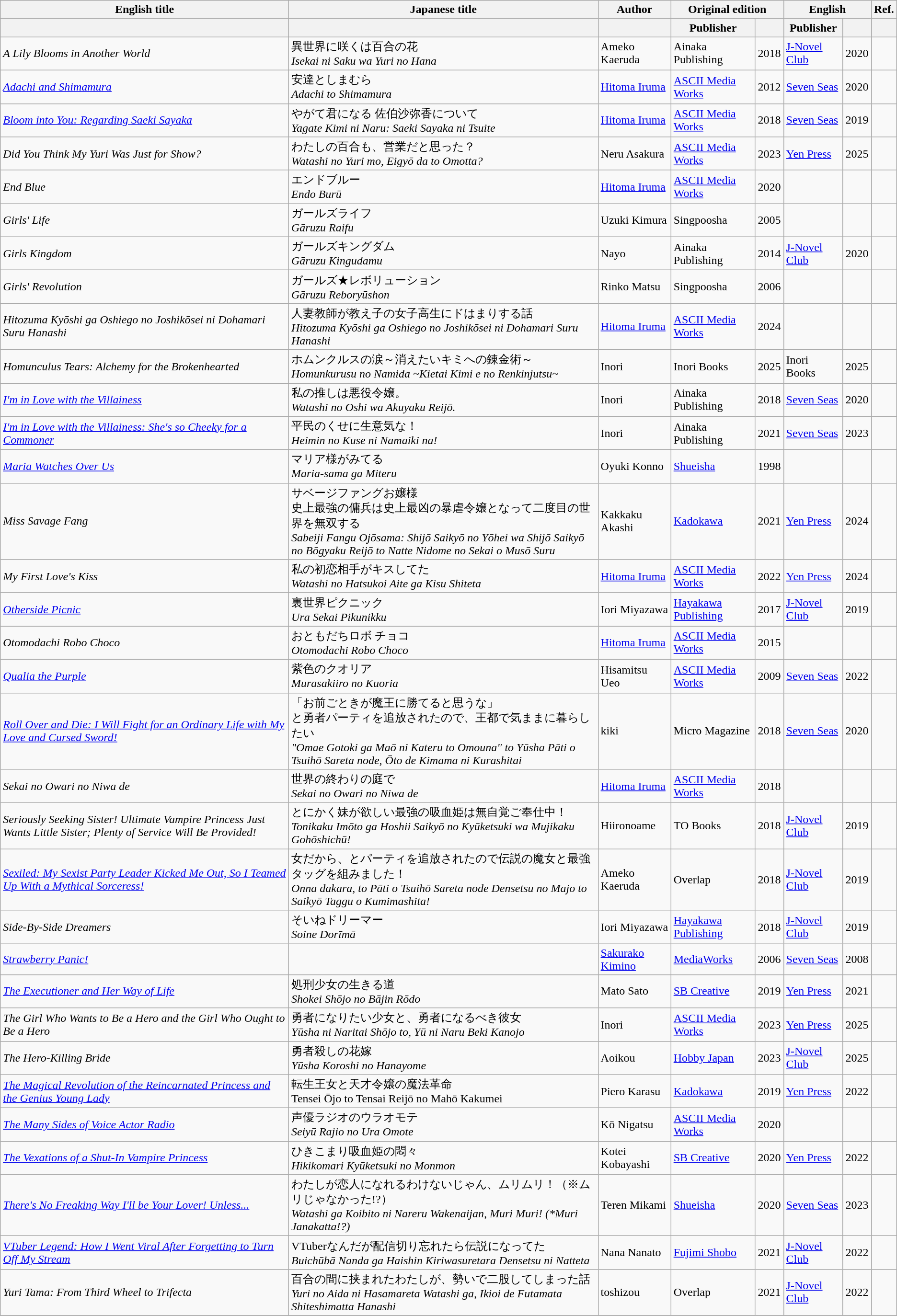<table class="wikitable sortable" border="1">
<tr>
<th>English title</th>
<th>Japanese title</th>
<th>Author</th>
<th colspan=2> Original edition</th>
<th colspan=2>English</th>
<th>Ref.</th>
</tr>
<tr>
<th></th>
<th></th>
<th></th>
<th>Publisher</th>
<th></th>
<th>Publisher</th>
<th></th>
<th></th>
</tr>
<tr>
<td><em>A Lily Blooms in Another World</em></td>
<td>異世界に咲くは百合の花 <br> <em>Isekai ni Saku wa Yuri no Hana</em></td>
<td>Ameko Kaeruda</td>
<td>Ainaka Publishing</td>
<td>2018</td>
<td><a href='#'>J-Novel Club</a></td>
<td>2020</td>
<td></td>
</tr>
<tr>
<td><em><a href='#'>Adachi and Shimamura</a></em></td>
<td>安達としまむら <br> <em>Adachi to Shimamura</em></td>
<td><a href='#'>Hitoma Iruma</a></td>
<td><a href='#'>ASCII Media Works</a></td>
<td>2012</td>
<td><a href='#'>Seven Seas</a></td>
<td>2020</td>
<td></td>
</tr>
<tr>
<td><em><a href='#'>Bloom into You: Regarding Saeki Sayaka</a></em></td>
<td>やがて君になる 佐伯沙弥香について <br> <em>Yagate Kimi ni Naru: Saeki Sayaka ni Tsuite</em></td>
<td><a href='#'>Hitoma Iruma</a></td>
<td><a href='#'>ASCII Media Works</a></td>
<td>2018</td>
<td><a href='#'>Seven Seas</a></td>
<td>2019</td>
<td></td>
</tr>
<tr>
<td><em>Did You Think My Yuri Was Just for Show?</em></td>
<td>わたしの百合も、営業だと思った？ <br> <em>Watashi no Yuri mo, Eigyō da to Omotta?</em></td>
<td>Neru Asakura</td>
<td><a href='#'>ASCII Media Works</a></td>
<td>2023</td>
<td><a href='#'>Yen Press</a></td>
<td>2025</td>
<td></td>
</tr>
<tr>
<td><em>End Blue</em></td>
<td>エンドブルー <br> <em>Endo Burū</em></td>
<td><a href='#'>Hitoma Iruma</a></td>
<td><a href='#'>ASCII Media Works</a></td>
<td>2020</td>
<td></td>
<td></td>
<td></td>
</tr>
<tr>
<td><em>Girls' Life</em></td>
<td>ガールズライフ <br> <em>Gāruzu Raifu</em></td>
<td>Uzuki Kimura</td>
<td>Singpoosha</td>
<td>2005</td>
<td></td>
<td></td>
<td></td>
</tr>
<tr>
<td><em>Girls Kingdom</em></td>
<td>ガールズキングダム <br> <em>Gāruzu Kingudamu</em></td>
<td>Nayo</td>
<td>Ainaka Publishing</td>
<td>2014</td>
<td><a href='#'>J-Novel Club</a></td>
<td>2020</td>
<td></td>
</tr>
<tr>
<td><em>Girls' Revolution</em></td>
<td>ガールズ★レボリューション <br> <em>Gāruzu Reboryūshon</em></td>
<td>Rinko Matsu</td>
<td>Singpoosha</td>
<td>2006</td>
<td></td>
<td></td>
<td></td>
</tr>
<tr>
<td><em>Hitozuma Kyōshi ga Oshiego no Joshikōsei ni Dohamari Suru Hanashi</em></td>
<td>人妻教師が教え子の女子高生にドはまりする話 <br> <em>Hitozuma Kyōshi ga Oshiego no Joshikōsei ni Dohamari Suru Hanashi</em></td>
<td><a href='#'>Hitoma Iruma</a></td>
<td><a href='#'>ASCII Media Works</a></td>
<td>2024</td>
<td></td>
<td></td>
<td></td>
</tr>
<tr>
<td><em>Homunculus Tears: Alchemy for the Brokenhearted</em></td>
<td>ホムンクルスの涙～消えたいキミへの錬金術～ <br> <em>Homunkurusu no Namida ~Kietai Kimi e no Renkinjutsu~</em></td>
<td>Inori</td>
<td>Inori Books</td>
<td>2025</td>
<td>Inori Books</td>
<td>2025</td>
<td></td>
</tr>
<tr>
<td><em><a href='#'>I'm in Love with the Villainess</a></em></td>
<td>私の推しは悪役令嬢。 <br> <em>Watashi no Oshi wa Akuyaku Reijō.</em></td>
<td>Inori</td>
<td>Ainaka Publishing</td>
<td>2018</td>
<td><a href='#'>Seven Seas</a></td>
<td>2020</td>
<td></td>
</tr>
<tr>
<td><em><a href='#'>I'm in Love with the Villainess: She's so Cheeky for a Commoner</a></em></td>
<td>平民のくせに生意気な！ <br> <em>Heimin no Kuse ni Namaiki na!</em></td>
<td>Inori</td>
<td>Ainaka Publishing</td>
<td>2021</td>
<td><a href='#'>Seven Seas</a></td>
<td>2023</td>
<td></td>
</tr>
<tr>
<td><em><a href='#'>Maria Watches Over Us</a></em></td>
<td>マリア様がみてる <br> <em>Maria-sama ga Miteru</em></td>
<td>Oyuki Konno</td>
<td><a href='#'>Shueisha</a></td>
<td>1998</td>
<td></td>
<td></td>
<td></td>
</tr>
<tr>
<td><em>Miss Savage Fang</em></td>
<td>サベージファングお嬢様 <br> 史上最強の傭兵は史上最凶の暴虐令嬢となって二度目の世界を無双する <br> <em>Sabeiji Fangu Ojōsama: Shijō Saikyō no Yōhei wa Shijō Saikyō no Bōgyaku Reijō to Natte Nidome no Sekai o Musō Suru</em></td>
<td>Kakkaku Akashi</td>
<td><a href='#'>Kadokawa</a></td>
<td>2021</td>
<td><a href='#'>Yen Press</a></td>
<td>2024</td>
<td></td>
</tr>
<tr>
<td><em>My First Love's Kiss</em></td>
<td>私の初恋相手がキスしてた <br> <em>Watashi no Hatsukoi Aite ga Kisu Shiteta</em></td>
<td><a href='#'>Hitoma Iruma</a></td>
<td><a href='#'>ASCII Media Works</a></td>
<td>2022</td>
<td><a href='#'>Yen Press</a></td>
<td>2024</td>
<td></td>
</tr>
<tr>
<td><em><a href='#'>Otherside Picnic</a></em></td>
<td>裏世界ピクニック <br> <em>Ura Sekai Pikunikku</em></td>
<td>Iori Miyazawa</td>
<td><a href='#'>Hayakawa Publishing</a></td>
<td>2017</td>
<td><a href='#'>J-Novel Club</a></td>
<td>2019</td>
<td></td>
</tr>
<tr>
<td><em>Otomodachi Robo Choco</em></td>
<td>おともだちロボ チョコ <br> <em>Otomodachi Robo Choco</em></td>
<td><a href='#'>Hitoma Iruma</a></td>
<td><a href='#'>ASCII Media Works</a></td>
<td>2015</td>
<td></td>
<td></td>
<td></td>
</tr>
<tr>
<td><em><a href='#'>Qualia the Purple</a></em></td>
<td>紫色のクオリア <br> <em>Murasakiiro no Kuoria</em></td>
<td>Hisamitsu Ueo</td>
<td><a href='#'>ASCII Media Works</a></td>
<td>2009</td>
<td><a href='#'>Seven Seas</a></td>
<td>2022</td>
<td></td>
</tr>
<tr>
<td><em><a href='#'>Roll Over and Die: I Will Fight for an Ordinary Life with My Love and Cursed Sword!</a></em></td>
<td>「お前ごときが魔王に勝てると思うな」<br>と勇者パーティを追放されたので、王都で気ままに暮らしたい <br> <em>"Omae Gotoki ga Maō ni Kateru to Omouna" to Yūsha Pāti o Tsuihō Sareta node, Ōto de Kimama ni Kurashitai</em></td>
<td>kiki</td>
<td>Micro Magazine</td>
<td>2018</td>
<td><a href='#'>Seven Seas</a></td>
<td>2020</td>
<td></td>
</tr>
<tr>
<td><em>Sekai no Owari no Niwa de</em></td>
<td>世界の終わりの庭で <br> <em>Sekai no Owari no Niwa de</em></td>
<td><a href='#'>Hitoma Iruma</a></td>
<td><a href='#'>ASCII Media Works</a></td>
<td>2018</td>
<td></td>
<td></td>
<td></td>
</tr>
<tr>
<td><em>Seriously Seeking Sister! Ultimate Vampire Princess Just Wants Little Sister; Plenty of Service Will Be Provided!</em></td>
<td>とにかく妹が欲しい最強の吸血姫は無自覚ご奉仕中！ <br> <em>Tonikaku Imōto ga Hoshii Saikyō no Kyūketsuki wa Mujikaku Gohōshichū!</em></td>
<td>Hiironoame</td>
<td>TO Books</td>
<td>2018</td>
<td><a href='#'>J-Novel Club</a></td>
<td>2019</td>
<td></td>
</tr>
<tr>
<td><em><a href='#'>Sexiled: My Sexist Party Leader Kicked Me Out, So I Teamed Up With a Mythical Sorceress!</a></em></td>
<td>女だから、とパーティを追放されたので伝説の魔女と最強タッグを組みました！ <br> <em>Onna dakara, to Pāti o Tsuihō Sareta node Densetsu no Majo to Saikyō Taggu o Kumimashita!</em></td>
<td>Ameko Kaeruda</td>
<td>Overlap</td>
<td>2018</td>
<td><a href='#'>J-Novel Club</a></td>
<td>2019</td>
<td></td>
</tr>
<tr>
<td><em>Side-By-Side Dreamers</em></td>
<td>そいねドリーマー <br> <em>Soine Dorīmā</em></td>
<td>Iori Miyazawa</td>
<td><a href='#'>Hayakawa Publishing</a></td>
<td>2018</td>
<td><a href='#'>J-Novel Club</a></td>
<td>2019</td>
<td></td>
</tr>
<tr>
<td><em><a href='#'>Strawberry Panic!</a></em></td>
<td></td>
<td><a href='#'>Sakurako Kimino</a></td>
<td><a href='#'>MediaWorks</a></td>
<td>2006</td>
<td><a href='#'>Seven Seas</a></td>
<td>2008</td>
<td></td>
</tr>
<tr>
<td><em><a href='#'>The Executioner and Her Way of Life</a></em></td>
<td>処刑少女の生きる道 <br> <em>Shokei Shōjo no Bājin Rōdo</em></td>
<td>Mato Sato</td>
<td><a href='#'>SB Creative</a></td>
<td>2019</td>
<td><a href='#'>Yen Press</a></td>
<td>2021</td>
<td></td>
</tr>
<tr>
<td><em>The Girl Who Wants to Be a Hero and the Girl Who Ought to Be a Hero</em></td>
<td>勇者になりたい少女と、勇者になるべき彼女 <br> <em>Yūsha ni Naritai Shōjo to, Yū ni Naru Beki Kanojo</em></td>
<td>Inori</td>
<td><a href='#'>ASCII Media Works</a></td>
<td>2023</td>
<td><a href='#'>Yen Press</a></td>
<td>2025</td>
<td></td>
</tr>
<tr>
<td><em>The Hero-Killing Bride</em></td>
<td>勇者殺しの花嫁 <br> <em>Yūsha Koroshi no Hanayome</em></td>
<td>Aoikou</td>
<td><a href='#'>Hobby Japan</a></td>
<td>2023</td>
<td><a href='#'>J-Novel Club</a></td>
<td>2025</td>
<td></td>
</tr>
<tr>
<td><em><a href='#'>The Magical Revolution of the Reincarnated Princess and the Genius Young Lady</a></em></td>
<td>転生王女と天才令嬢の魔法革命 <br> Tensei Ōjo to Tensai Reijō no Mahō Kakumei</td>
<td>Piero Karasu</td>
<td><a href='#'>Kadokawa</a></td>
<td>2019</td>
<td><a href='#'>Yen Press</a></td>
<td>2022</td>
<td></td>
</tr>
<tr>
<td><em><a href='#'>The Many Sides of Voice Actor Radio</a></em></td>
<td>声優ラジオのウラオモテ <br> <em>Seiyū Rajio no Ura Omote</em></td>
<td>Kō Nigatsu</td>
<td><a href='#'>ASCII Media Works</a></td>
<td>2020</td>
<td></td>
<td></td>
<td></td>
</tr>
<tr>
<td><em><a href='#'>The Vexations of a Shut-In Vampire Princess</a></em></td>
<td>ひきこまり吸血姫の悶々 <br> <em>Hikikomari Kyūketsuki no Monmon</em></td>
<td>Kotei Kobayashi</td>
<td><a href='#'>SB Creative</a></td>
<td>2020</td>
<td><a href='#'>Yen Press</a></td>
<td>2022</td>
<td></td>
</tr>
<tr>
<td><em><a href='#'>There's No Freaking Way I'll be Your Lover! Unless...</a></em></td>
<td>わたしが恋人になれるわけないじゃん、ムリムリ！（※ムリじゃなかった!?） <br> <em>Watashi ga Koibito ni Nareru Wakenaijan, Muri Muri! (*Muri Janakatta!?)</em></td>
<td>Teren Mikami</td>
<td><a href='#'>Shueisha</a></td>
<td>2020</td>
<td><a href='#'>Seven Seas</a></td>
<td>2023</td>
<td></td>
</tr>
<tr>
<td><em><a href='#'>VTuber Legend: How I Went Viral After Forgetting to Turn Off My Stream</a></em></td>
<td>VTuberなんだが配信切り忘れたら伝説になってた <br> <em>Buichūbā Nanda ga Haishin Kiriwasuretara Densetsu ni Natteta</em></td>
<td>Nana Nanato</td>
<td><a href='#'>Fujimi Shobo</a></td>
<td>2021</td>
<td><a href='#'>J-Novel Club</a></td>
<td>2022</td>
<td></td>
</tr>
<tr>
<td><em>Yuri Tama: From Third Wheel to Trifecta</em></td>
<td>百合の間に挟まれたわたしが、勢いで二股してしまった話 <br> <em>Yuri no Aida ni Hasamareta Watashi ga, Ikioi de Futamata Shiteshimatta Hanashi</em></td>
<td>toshizou</td>
<td>Overlap</td>
<td>2021</td>
<td><a href='#'>J-Novel Club</a></td>
<td>2022</td>
<td></td>
</tr>
<tr>
</tr>
</table>
